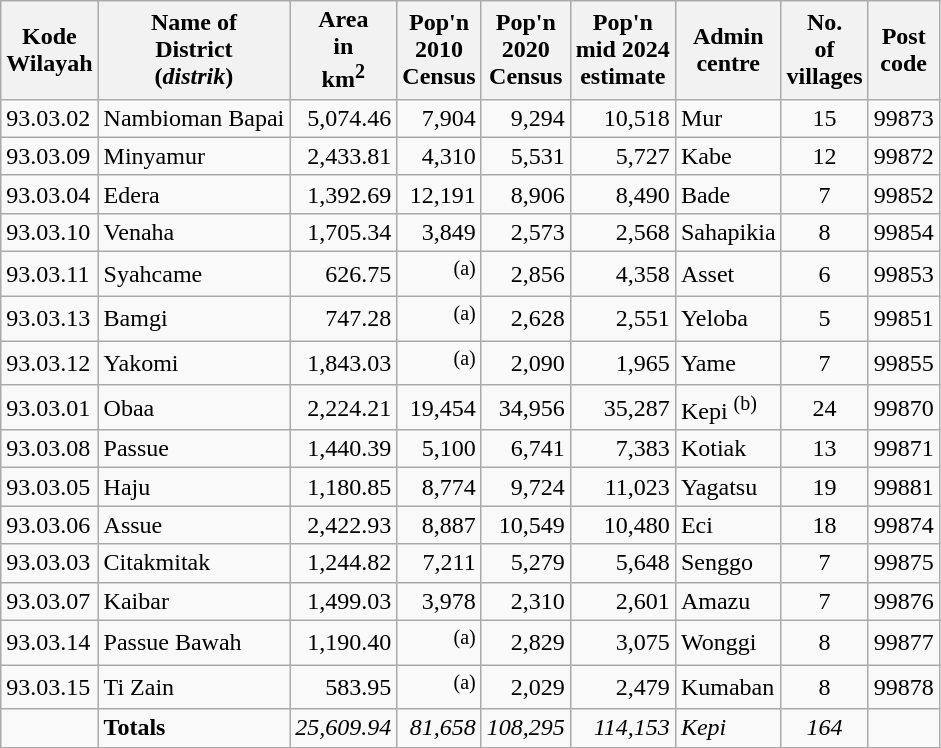<table class="wikitable">
<tr>
<th>Kode <br>Wilayah</th>
<th>Name of<br>District<br>(<em>distrik</em>)</th>
<th>Area <br>in<br>km<sup>2</sup></th>
<th>Pop'n <br>2010<br>Census</th>
<th>Pop'n <br>2020<br>Census</th>
<th>Pop'n <br>mid 2024<br>estimate</th>
<th>Admin <br> centre</th>
<th>No.<br>of <br>villages</th>
<th>Post<br>code</th>
</tr>
<tr>
<td>93.03.02</td>
<td>Nambioman Bapai</td>
<td align="right">5,074.46</td>
<td align="right">7,904</td>
<td align="right">9,294</td>
<td align="right">10,518</td>
<td>Mur</td>
<td align="center">15</td>
<td>99873</td>
</tr>
<tr>
<td>93.03.09</td>
<td>Minyamur</td>
<td align="right">2,433.81</td>
<td align="right">4,310</td>
<td align="right">5,531</td>
<td align="right">5,727</td>
<td>Kabe</td>
<td align="center">12</td>
<td>99872</td>
</tr>
<tr>
<td>93.03.04</td>
<td>Edera</td>
<td align="right">1,392.69</td>
<td align="right">12,191</td>
<td align="right">8,906</td>
<td align="right">8,490</td>
<td>Bade</td>
<td align="center">7</td>
<td>99852</td>
</tr>
<tr>
<td>93.03.10</td>
<td>Venaha</td>
<td align="right">1,705.34</td>
<td align="right">3,849</td>
<td align="right">2,573</td>
<td align="right">2,568</td>
<td>Sahapikia</td>
<td align="center">8</td>
<td>99854</td>
</tr>
<tr>
<td>93.03.11</td>
<td>Syahcame</td>
<td align="right">626.75</td>
<td align="right"><sup>(a)</sup></td>
<td align="right">2,856</td>
<td align="right">4,358</td>
<td>Asset</td>
<td align="center">6</td>
<td>99853</td>
</tr>
<tr>
<td>93.03.13</td>
<td>Bamgi</td>
<td align="right">747.28</td>
<td align="right"><sup>(a)</sup></td>
<td align="right">2,628</td>
<td align="right">2,551</td>
<td>Yeloba</td>
<td align="center">5</td>
<td>99851</td>
</tr>
<tr>
<td>93.03.12</td>
<td>Yakomi</td>
<td align="right">1,843.03</td>
<td align="right"><sup>(a)</sup></td>
<td align="right">2,090</td>
<td align="right">1,965</td>
<td>Yame</td>
<td align="center">7</td>
<td>99855</td>
</tr>
<tr>
<td>93.03.01</td>
<td>Obaa</td>
<td align="right">2,224.21</td>
<td align="right">19,454</td>
<td align="right">34,956</td>
<td align="right">35,287</td>
<td>Kepi <sup>(b)</sup></td>
<td align="center">24</td>
<td>99870</td>
</tr>
<tr>
<td>93.03.08</td>
<td>Passue</td>
<td align="right">1,440.39</td>
<td align="right">5,100</td>
<td align="right">6,741</td>
<td align="right">7,383</td>
<td>Kotiak</td>
<td align="center">13</td>
<td>99871</td>
</tr>
<tr>
<td>93.03.05</td>
<td>Haju</td>
<td align="right">1,180.85</td>
<td align="right">8,774</td>
<td align="right">9,724</td>
<td align="right">11,023</td>
<td>Yagatsu</td>
<td align="center">19</td>
<td>99881</td>
</tr>
<tr>
<td>93.03.06</td>
<td>Assue</td>
<td align="right">2,422.93</td>
<td align="right">8,887</td>
<td align="right">10,549</td>
<td align="right">10,480</td>
<td>Eci</td>
<td align="center">18</td>
<td>99874</td>
</tr>
<tr>
<td>93.03.03</td>
<td>Citakmitak</td>
<td align="right">1,244.82</td>
<td align="right">7,211</td>
<td align="right">5,279</td>
<td align="right">5,648</td>
<td>Senggo</td>
<td align="center">7</td>
<td>99875</td>
</tr>
<tr>
<td>93.03.07</td>
<td>Kaibar</td>
<td align="right">1,499.03</td>
<td align="right">3,978</td>
<td align="right">2,310</td>
<td align="right">2,601</td>
<td>Amazu</td>
<td align="center">7</td>
<td>99876</td>
</tr>
<tr>
<td>93.03.14</td>
<td>Passue Bawah</td>
<td align="right">1,190.40</td>
<td align="right"><sup>(a)</sup></td>
<td align="right">2,829</td>
<td align="right">3,075</td>
<td>Wonggi</td>
<td align="center">8</td>
<td>99877</td>
</tr>
<tr>
<td>93.03.15</td>
<td>Ti Zain</td>
<td align="right">583.95</td>
<td align="right"><sup>(a)</sup></td>
<td align="right">2,029</td>
<td align="right">2,479</td>
<td>Kumaban</td>
<td align="center">8</td>
<td>99878</td>
</tr>
<tr>
<td></td>
<td><strong>Totals</strong></td>
<td align="right"><em>25,609.94</em></td>
<td align="right"><em>81,658</em></td>
<td align="right"><em>108,295</em></td>
<td align="right"><em>114,153</em></td>
<td><em>Kepi</em></td>
<td align="center"><em>164</em></td>
<td></td>
</tr>
</table>
